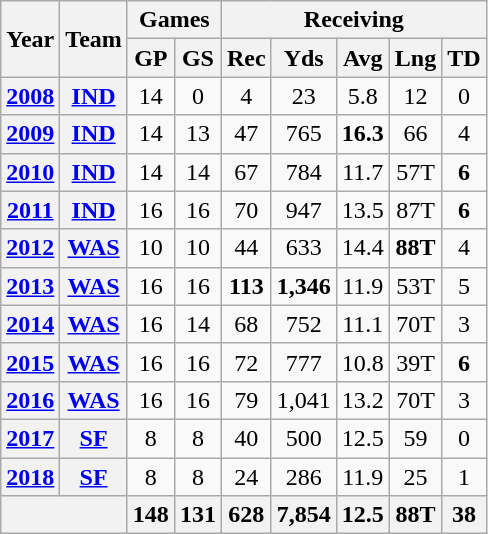<table class="wikitable" style="text-align: center;">
<tr>
<th rowspan="2">Year</th>
<th rowspan="2">Team</th>
<th colspan="2">Games</th>
<th colspan="5">Receiving</th>
</tr>
<tr>
<th>GP</th>
<th>GS</th>
<th>Rec</th>
<th>Yds</th>
<th>Avg</th>
<th>Lng</th>
<th>TD</th>
</tr>
<tr>
<th><a href='#'>2008</a></th>
<th><a href='#'>IND</a></th>
<td>14</td>
<td>0</td>
<td>4</td>
<td>23</td>
<td>5.8</td>
<td>12</td>
<td>0</td>
</tr>
<tr>
<th><a href='#'>2009</a></th>
<th><a href='#'>IND</a></th>
<td>14</td>
<td>13</td>
<td>47</td>
<td>765</td>
<td><strong>16.3</strong></td>
<td>66</td>
<td>4</td>
</tr>
<tr>
<th><a href='#'>2010</a></th>
<th><a href='#'>IND</a></th>
<td>14</td>
<td>14</td>
<td>67</td>
<td>784</td>
<td>11.7</td>
<td>57T</td>
<td><strong>6</strong></td>
</tr>
<tr>
<th><a href='#'>2011</a></th>
<th><a href='#'>IND</a></th>
<td>16</td>
<td>16</td>
<td>70</td>
<td>947</td>
<td>13.5</td>
<td>87T</td>
<td><strong>6</strong></td>
</tr>
<tr>
<th><a href='#'>2012</a></th>
<th><a href='#'>WAS</a></th>
<td>10</td>
<td>10</td>
<td>44</td>
<td>633</td>
<td>14.4</td>
<td><strong>88T</strong></td>
<td>4</td>
</tr>
<tr>
<th><a href='#'>2013</a></th>
<th><a href='#'>WAS</a></th>
<td>16</td>
<td>16</td>
<td><strong>113</strong></td>
<td><strong>1,346</strong></td>
<td>11.9</td>
<td>53T</td>
<td>5</td>
</tr>
<tr>
<th><a href='#'>2014</a></th>
<th><a href='#'>WAS</a></th>
<td>16</td>
<td>14</td>
<td>68</td>
<td>752</td>
<td>11.1</td>
<td>70T</td>
<td>3</td>
</tr>
<tr>
<th><a href='#'>2015</a></th>
<th><a href='#'>WAS</a></th>
<td>16</td>
<td>16</td>
<td>72</td>
<td>777</td>
<td>10.8</td>
<td>39T</td>
<td><strong>6</strong></td>
</tr>
<tr>
<th><a href='#'>2016</a></th>
<th><a href='#'>WAS</a></th>
<td>16</td>
<td>16</td>
<td>79</td>
<td>1,041</td>
<td>13.2</td>
<td>70T</td>
<td>3</td>
</tr>
<tr>
<th><a href='#'>2017</a></th>
<th><a href='#'>SF</a></th>
<td>8</td>
<td>8</td>
<td>40</td>
<td>500</td>
<td>12.5</td>
<td>59</td>
<td>0</td>
</tr>
<tr>
<th><a href='#'>2018</a></th>
<th><a href='#'>SF</a></th>
<td>8</td>
<td>8</td>
<td>24</td>
<td>286</td>
<td>11.9</td>
<td>25</td>
<td>1</td>
</tr>
<tr>
<th colspan="2"></th>
<th>148</th>
<th>131</th>
<th>628</th>
<th>7,854</th>
<th>12.5</th>
<th>88T</th>
<th>38</th>
</tr>
</table>
